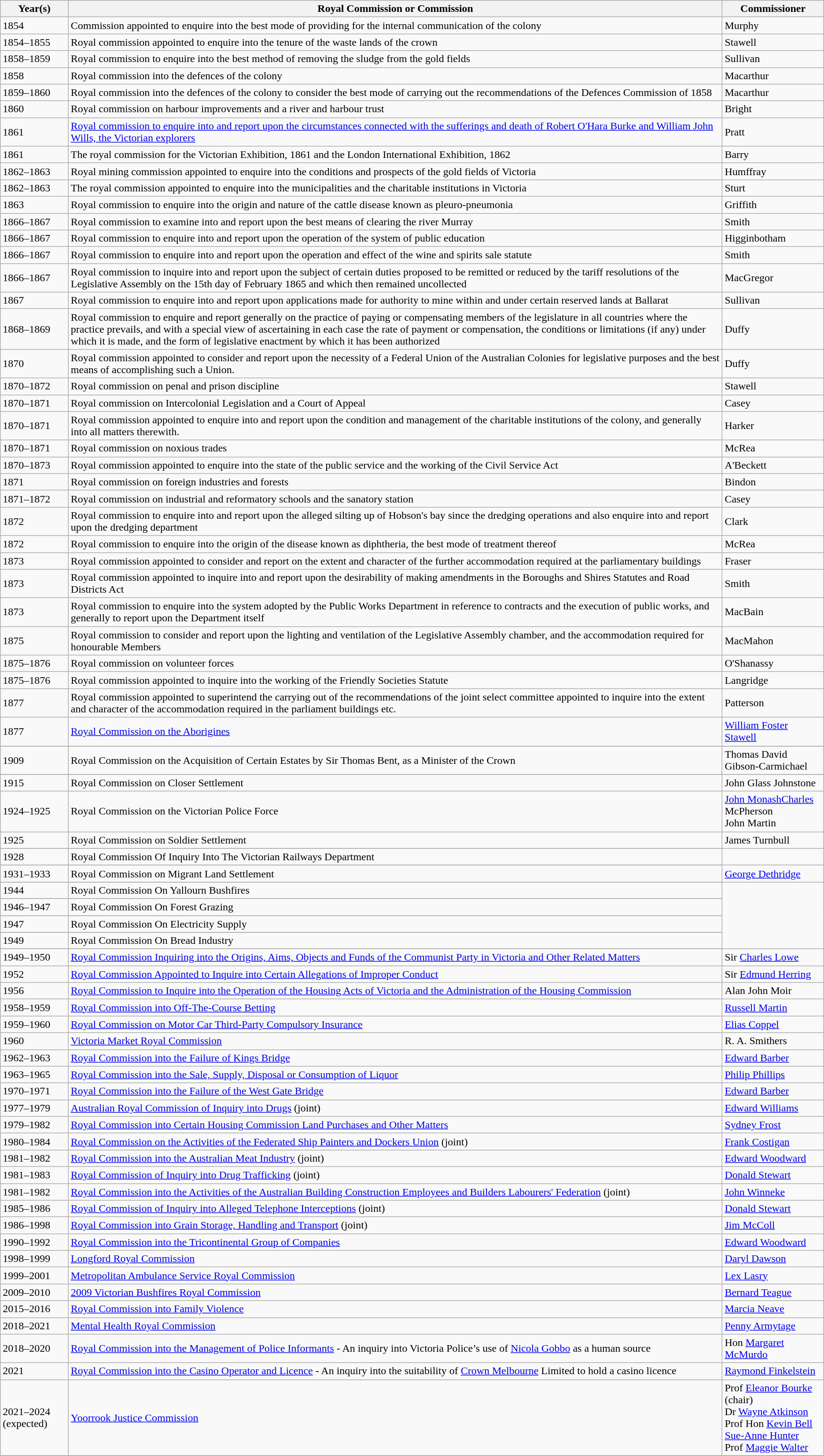<table class="wikitable">
<tr>
<th>Year(s)</th>
<th>Royal Commission or Commission</th>
<th>Commissioner</th>
</tr>
<tr>
<td>1854</td>
<td>Commission appointed to enquire into the best mode of providing for the internal communication of the colony</td>
<td>Murphy</td>
</tr>
<tr>
<td>1854–1855</td>
<td>Royal commission appointed to enquire into the tenure of the waste lands of the crown</td>
<td>Stawell</td>
</tr>
<tr>
<td>1858–1859</td>
<td>Royal commission to enquire into the best method of removing the sludge from the gold fields</td>
<td>Sullivan</td>
</tr>
<tr>
<td>1858</td>
<td>Royal commission into the defences of the colony</td>
<td>Macarthur</td>
</tr>
<tr>
<td>1859–1860</td>
<td>Royal commission into the defences of the colony to consider the best mode of carrying out the recommendations of the Defences Commission of 1858</td>
<td>Macarthur</td>
</tr>
<tr>
<td>1860</td>
<td>Royal commission on harbour improvements and a river and harbour trust</td>
<td>Bright</td>
</tr>
<tr>
<td>1861</td>
<td><a href='#'>Royal commission to enquire into and report upon the circumstances connected with the sufferings and death of Robert O'Hara Burke and William John Wills, the Victorian explorers</a></td>
<td>Pratt</td>
</tr>
<tr>
<td>1861</td>
<td>The royal commission for the Victorian Exhibition, 1861 and the London International Exhibition, 1862</td>
<td>Barry</td>
</tr>
<tr>
<td>1862–1863</td>
<td>Royal mining commission appointed to enquire into the conditions and prospects of the gold fields of Victoria</td>
<td>Humffray</td>
</tr>
<tr>
<td>1862–1863</td>
<td>The royal commission appointed to enquire into the municipalities and the charitable institutions in Victoria</td>
<td>Sturt</td>
</tr>
<tr>
<td>1863</td>
<td>Royal commission to enquire into the origin and nature of the cattle disease known as pleuro-pneumonia</td>
<td>Griffith</td>
</tr>
<tr>
<td>1866–1867</td>
<td>Royal commission to examine into and report upon the best means of clearing the river Murray</td>
<td>Smith</td>
</tr>
<tr>
<td>1866–1867</td>
<td>Royal commission to enquire into and report upon the operation of the system of public education</td>
<td>Higginbotham</td>
</tr>
<tr>
<td>1866–1867</td>
<td>Royal commission to enquire into and report upon the operation and effect of the wine and spirits sale statute</td>
<td>Smith</td>
</tr>
<tr>
<td>1866–1867</td>
<td>Royal commission to inquire into and report upon the subject of certain duties proposed to be remitted or reduced by the tariff resolutions of the Legislative Assembly on the 15th day of February 1865 and which then remained uncollected</td>
<td>MacGregor</td>
</tr>
<tr>
<td>1867</td>
<td>Royal commission to enquire into and report upon applications made for authority to mine within and under certain reserved lands at Ballarat</td>
<td>Sullivan</td>
</tr>
<tr>
<td>1868–1869</td>
<td>Royal commission to enquire and report generally on the practice of paying or compensating members of the legislature in all countries where the practice prevails, and with a special view of ascertaining in each case the rate of payment or compensation, the conditions or limitations (if any) under which it is made, and the form of legislative enactment by which it has been authorized</td>
<td>Duffy</td>
</tr>
<tr>
<td>1870</td>
<td>Royal commission appointed to consider and report upon the necessity of a Federal Union of the Australian Colonies for legislative purposes and the best means of accomplishing such a Union.</td>
<td>Duffy</td>
</tr>
<tr>
<td>1870–1872</td>
<td>Royal commission on penal and prison discipline</td>
<td>Stawell</td>
</tr>
<tr>
<td>1870–1871</td>
<td>Royal commission on Intercolonial Legislation and a Court of Appeal</td>
<td>Casey</td>
</tr>
<tr>
<td>1870–1871</td>
<td>Royal commission appointed to enquire into and report upon the condition and management of the charitable institutions of the colony, and generally into all matters therewith.</td>
<td>Harker</td>
</tr>
<tr>
<td>1870–1871</td>
<td>Royal commission on noxious trades</td>
<td>McRea</td>
</tr>
<tr>
<td>1870–1873</td>
<td>Royal commission appointed to enquire into the state of the public service and the working of the Civil Service Act</td>
<td>A'Beckett</td>
</tr>
<tr>
<td>1871</td>
<td>Royal commission on foreign industries and forests</td>
<td>Bindon</td>
</tr>
<tr>
<td>1871–1872</td>
<td>Royal commission on industrial and reformatory schools and the sanatory station</td>
<td>Casey</td>
</tr>
<tr>
<td>1872</td>
<td>Royal commission to enquire into and report upon the alleged silting up of Hobson's bay since the dredging operations and also enquire into and report upon the dredging department</td>
<td>Clark</td>
</tr>
<tr>
<td>1872</td>
<td>Royal commission to enquire into the origin of the disease known as diphtheria, the best mode of treatment thereof</td>
<td>McRea</td>
</tr>
<tr>
<td>1873</td>
<td>Royal commission appointed to consider and report on the extent and character of the further accommodation required at the parliamentary buildings</td>
<td>Fraser</td>
</tr>
<tr>
<td>1873</td>
<td>Royal commission appointed to inquire into and report upon the desirability of making amendments in the Boroughs and Shires Statutes and Road Districts Act</td>
<td>Smith</td>
</tr>
<tr>
<td>1873</td>
<td>Royal commission to enquire into the system adopted by the Public Works Department in reference to contracts and the execution of public works, and generally to report upon the Department itself</td>
<td>MacBain</td>
</tr>
<tr>
<td>1875</td>
<td>Royal commission to consider and report upon the lighting and ventilation of the Legislative Assembly chamber, and the accommodation required for honourable Members</td>
<td>MacMahon</td>
</tr>
<tr>
<td>1875–1876</td>
<td>Royal commission on volunteer forces</td>
<td>O'Shanassy</td>
</tr>
<tr>
<td>1875–1876</td>
<td>Royal commission appointed to inquire into the working of the Friendly Societies Statute</td>
<td>Langridge</td>
</tr>
<tr>
<td>1877</td>
<td>Royal commission appointed to superintend the carrying out of the recommendations of the joint select committee appointed to inquire into the extent and character of the accommodation required in the parliament buildings etc.</td>
<td>Patterson</td>
</tr>
<tr>
<td>1877</td>
<td><a href='#'>Royal Commission on the Aborigines</a></td>
<td><a href='#'>William Foster Stawell</a></td>
</tr>
<tr>
</tr>
<tr>
<td>1909</td>
<td>Royal Commission on the Acquisition of Certain Estates by Sir Thomas Bent, as a Minister of the Crown</td>
<td>Thomas David Gibson-Carmichael</td>
</tr>
<tr>
</tr>
<tr>
<td>1915</td>
<td>Royal Commission on Closer Settlement</td>
<td>John Glass Johnstone</td>
</tr>
<tr>
<td>1924–1925</td>
<td>Royal Commission on the Victorian Police Force</td>
<td><a href='#'>John MonashCharles</a> McPherson<br>John Martin</td>
</tr>
<tr>
<td>1925</td>
<td>Royal Commission on Soldier Settlement</td>
<td>James Turnbull</td>
</tr>
<tr>
</tr>
<tr>
<td>1928</td>
<td>Royal Commission Of Inquiry Into The Victorian Railways Department</td>
</tr>
<tr>
</tr>
<tr>
</tr>
<tr>
<td>1931–1933</td>
<td>Royal Commission on Migrant Land Settlement</td>
<td><a href='#'>George Dethridge</a></td>
</tr>
<tr>
</tr>
<tr>
<td>1944</td>
<td>Royal Commission On Yallourn Bushfires</td>
</tr>
<tr>
</tr>
<tr>
</tr>
<tr>
<td>1946–1947</td>
<td>Royal Commission On Forest Grazing</td>
</tr>
<tr>
</tr>
<tr>
</tr>
<tr>
<td>1947</td>
<td>Royal Commission On Electricity Supply</td>
</tr>
<tr>
</tr>
<tr>
</tr>
<tr>
<td>1949</td>
<td>Royal Commission On Bread Industry</td>
</tr>
<tr>
</tr>
<tr>
</tr>
<tr>
<td>1949–1950</td>
<td><a href='#'>Royal Commission Inquiring into the Origins, Aims, Objects and Funds of the Communist Party in Victoria and Other Related Matters</a></td>
<td>Sir <a href='#'>Charles Lowe</a></td>
</tr>
<tr>
<td>1952</td>
<td><a href='#'>Royal Commission Appointed to Inquire into Certain Allegations of Improper Conduct</a></td>
<td>Sir <a href='#'>Edmund Herring</a></td>
</tr>
<tr>
<td>1956</td>
<td><a href='#'>Royal Commission to Inquire into the Operation of the Housing Acts of Victoria and the Administration of the Housing Commission</a></td>
<td>Alan John Moir</td>
</tr>
<tr>
<td>1958–1959</td>
<td><a href='#'>Royal Commission into Off-The-Course Betting</a></td>
<td><a href='#'>Russell Martin</a></td>
</tr>
<tr>
<td>1959–1960</td>
<td><a href='#'>Royal Commission on Motor Car Third-Party Compulsory Insurance</a></td>
<td><a href='#'>Elias Coppel</a></td>
</tr>
<tr>
<td>1960</td>
<td><a href='#'>Victoria Market Royal Commission</a></td>
<td>R. A. Smithers</td>
</tr>
<tr>
<td>1962–1963</td>
<td><a href='#'>Royal Commission into the Failure of Kings Bridge</a></td>
<td><a href='#'>Edward Barber</a></td>
</tr>
<tr>
<td>1963–1965</td>
<td><a href='#'>Royal Commission into the Sale, Supply, Disposal or Consumption of Liquor</a></td>
<td><a href='#'>Philip Phillips</a></td>
</tr>
<tr>
<td>1970–1971</td>
<td><a href='#'>Royal Commission into the Failure of the West Gate Bridge</a></td>
<td><a href='#'>Edward Barber</a></td>
</tr>
<tr>
<td>1977–1979</td>
<td><a href='#'>Australian Royal Commission of Inquiry into Drugs</a> (joint)</td>
<td><a href='#'>Edward Williams</a> </td>
</tr>
<tr>
<td>1979–1982</td>
<td><a href='#'>Royal Commission into Certain Housing Commission Land Purchases and Other Matters</a></td>
<td><a href='#'>Sydney Frost</a></td>
</tr>
<tr>
<td>1980–1984</td>
<td><a href='#'>Royal Commission on the Activities of the Federated Ship Painters and Dockers Union</a> (joint)</td>
<td><a href='#'>Frank Costigan</a> </td>
</tr>
<tr>
<td>1981–1982</td>
<td><a href='#'>Royal Commission into the Australian Meat Industry</a> (joint)</td>
<td><a href='#'>Edward Woodward</a> </td>
</tr>
<tr>
<td>1981–1983</td>
<td><a href='#'>Royal Commission of Inquiry into Drug Trafficking</a> (joint)</td>
<td><a href='#'>Donald Stewart</a></td>
</tr>
<tr>
<td>1981–1982</td>
<td><a href='#'>Royal Commission into the Activities of the Australian Building Construction Employees and Builders Labourers' Federation</a> (joint)</td>
<td><a href='#'>John Winneke</a> </td>
</tr>
<tr>
<td>1985–1986</td>
<td><a href='#'>Royal Commission of Inquiry into Alleged Telephone Interceptions</a> (joint)</td>
<td><a href='#'>Donald Stewart</a></td>
</tr>
<tr>
<td>1986–1998</td>
<td><a href='#'>Royal Commission into Grain Storage, Handling and Transport</a> (joint)</td>
<td><a href='#'>Jim McColl</a></td>
</tr>
<tr>
<td>1990–1992</td>
<td><a href='#'>Royal Commission into the Tricontinental Group of Companies</a></td>
<td><a href='#'>Edward Woodward</a> </td>
</tr>
<tr>
<td>1998–1999</td>
<td><a href='#'>Longford Royal Commission</a></td>
<td><a href='#'>Daryl Dawson</a></td>
</tr>
<tr>
<td>1999–2001</td>
<td><a href='#'>Metropolitan Ambulance Service Royal Commission</a></td>
<td><a href='#'>Lex Lasry</a></td>
</tr>
<tr>
<td>2009–2010</td>
<td><a href='#'>2009 Victorian Bushfires Royal Commission</a></td>
<td><a href='#'>Bernard Teague</a></td>
</tr>
<tr>
<td>2015–2016</td>
<td><a href='#'>Royal Commission into Family Violence</a></td>
<td><a href='#'>Marcia Neave</a> </td>
</tr>
<tr>
<td>2018–2021</td>
<td><a href='#'>Mental Health Royal Commission</a></td>
<td><a href='#'>Penny Armytage</a> </td>
</tr>
<tr>
<td>2018–2020</td>
<td><a href='#'>Royal Commission into the Management of Police Informants</a> - An inquiry into Victoria Police’s use of <a href='#'>Nicola Gobbo</a> as a human source</td>
<td>Hon <a href='#'>Margaret McMurdo</a> </td>
</tr>
<tr>
<td>2021</td>
<td><a href='#'>Royal Commission into the Casino Operator and Licence</a> - An inquiry into the suitability of <a href='#'>Crown Melbourne</a> Limited to hold a casino licence</td>
<td><a href='#'>Raymond Finkelstein</a> </td>
</tr>
<tr>
<td>2021–2024 (expected)</td>
<td><a href='#'>Yoorrook Justice Commission</a></td>
<td>Prof <a href='#'>Eleanor Bourke</a> (chair)<br>Dr <a href='#'>Wayne Atkinson</a><br>Prof Hon <a href='#'>Kevin Bell</a> <br><a href='#'>Sue-Anne Hunter</a><br>Prof <a href='#'>Maggie Walter</a></td>
</tr>
<tr>
</tr>
</table>
